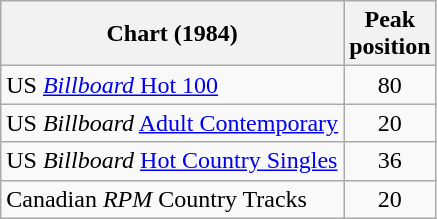<table class="wikitable sortable">
<tr>
<th>Chart (1984)</th>
<th>Peak<br>position</th>
</tr>
<tr>
<td>US <a href='#'><em>Billboard</em> Hot 100</a></td>
<td style="text-align:center;">80</td>
</tr>
<tr>
<td>US <em>Billboard</em> <a href='#'>Adult Contemporary</a></td>
<td style="text-align:center;">20</td>
</tr>
<tr>
<td>US <em>Billboard</em> <a href='#'>Hot Country Singles</a></td>
<td style="text-align:center;">36</td>
</tr>
<tr>
<td>Canadian <em>RPM</em> Country Tracks</td>
<td style="text-align:center;">20</td>
</tr>
</table>
